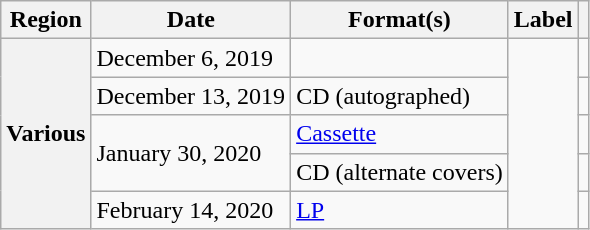<table class="wikitable plainrowheaders">
<tr>
<th scope="col">Region</th>
<th scope="col">Date</th>
<th scope="col">Format(s)</th>
<th scope="col">Label</th>
<th scope="col"></th>
</tr>
<tr>
<th rowspan="5" scope="row">Various</th>
<td>December 6, 2019</td>
<td></td>
<td rowspan="5"></td>
<td style="text-align:center;"></td>
</tr>
<tr>
<td>December 13, 2019</td>
<td>CD (autographed)</td>
<td style="text-align:center;"></td>
</tr>
<tr>
<td rowspan="2">January 30, 2020</td>
<td><a href='#'>Cassette</a></td>
<td style="text-align:center;"></td>
</tr>
<tr>
<td>CD (alternate covers)</td>
<td style="text-align:center;"></td>
</tr>
<tr>
<td>February 14, 2020</td>
<td><a href='#'>LP</a></td>
<td style="text-align:center;"></td>
</tr>
</table>
